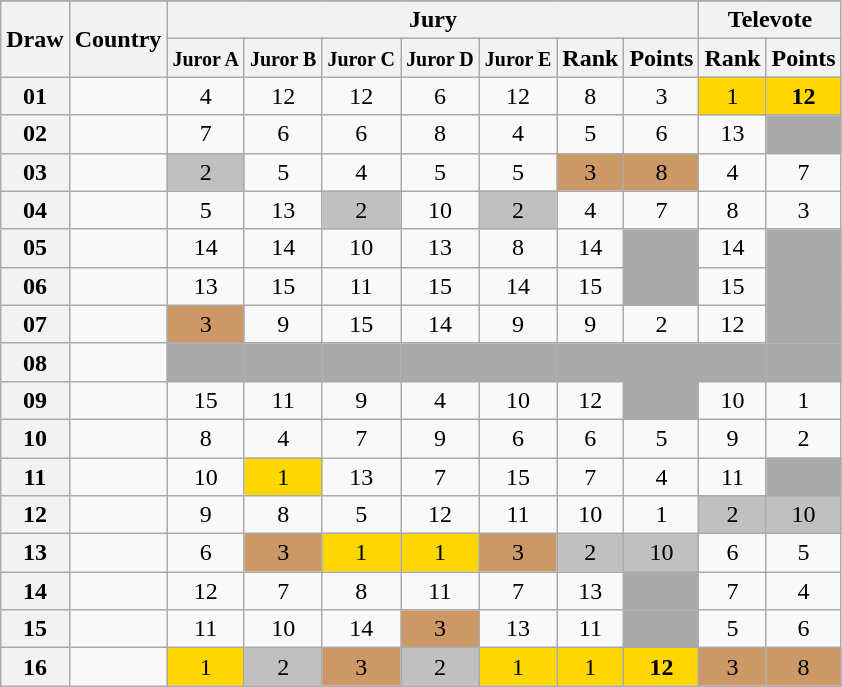<table class="sortable wikitable collapsible plainrowheaders" style="text-align:center;">
<tr>
</tr>
<tr>
<th scope="col" rowspan="2">Draw</th>
<th scope="col" rowspan="2">Country</th>
<th scope="col" colspan="7">Jury</th>
<th scope="col" colspan="2">Televote</th>
</tr>
<tr>
<th scope="col"><small>Juror A</small></th>
<th scope="col"><small>Juror B</small></th>
<th scope="col"><small>Juror C</small></th>
<th scope="col"><small>Juror D</small></th>
<th scope="col"><small>Juror E</small></th>
<th scope="col">Rank</th>
<th scope="col">Points</th>
<th scope="col">Rank</th>
<th scope="col">Points</th>
</tr>
<tr>
<th scope="row" style="text-align:center;">01</th>
<td style="text-align:left;"></td>
<td>4</td>
<td>12</td>
<td>12</td>
<td>6</td>
<td>12</td>
<td>8</td>
<td>3</td>
<td style="background:gold;">1</td>
<td style="background:gold;"><strong>12</strong></td>
</tr>
<tr>
<th scope="row" style="text-align:center;">02</th>
<td style="text-align:left;"></td>
<td>7</td>
<td>6</td>
<td>6</td>
<td>8</td>
<td>4</td>
<td>5</td>
<td>6</td>
<td>13</td>
<td style="background:#AAAAAA;"></td>
</tr>
<tr>
<th scope="row" style="text-align:center;">03</th>
<td style="text-align:left;"></td>
<td style="background:silver;">2</td>
<td>5</td>
<td>4</td>
<td>5</td>
<td>5</td>
<td style="background:#CC9966;">3</td>
<td style="background:#CC9966;">8</td>
<td>4</td>
<td>7</td>
</tr>
<tr>
<th scope="row" style="text-align:center;">04</th>
<td style="text-align:left;"></td>
<td>5</td>
<td>13</td>
<td style="background:silver;">2</td>
<td>10</td>
<td style="background:silver;">2</td>
<td>4</td>
<td>7</td>
<td>8</td>
<td>3</td>
</tr>
<tr>
<th scope="row" style="text-align:center;">05</th>
<td style="text-align:left;"></td>
<td>14</td>
<td>14</td>
<td>10</td>
<td>13</td>
<td>8</td>
<td>14</td>
<td style="background:#AAAAAA;"></td>
<td>14</td>
<td style="background:#AAAAAA;"></td>
</tr>
<tr>
<th scope="row" style="text-align:center;">06</th>
<td style="text-align:left;"></td>
<td>13</td>
<td>15</td>
<td>11</td>
<td>15</td>
<td>14</td>
<td>15</td>
<td style="background:#AAAAAA;"></td>
<td>15</td>
<td style="background:#AAAAAA;"></td>
</tr>
<tr>
<th scope="row" style="text-align:center;">07</th>
<td style="text-align:left;"></td>
<td style="background:#CC9966;">3</td>
<td>9</td>
<td>15</td>
<td>14</td>
<td>9</td>
<td>9</td>
<td>2</td>
<td>12</td>
<td style="background:#AAAAAA;"></td>
</tr>
<tr class="sortbottom">
<th scope="row" style="text-align:center;">08</th>
<td style="text-align:left;"></td>
<td style="background:#AAAAAA;"></td>
<td style="background:#AAAAAA;"></td>
<td style="background:#AAAAAA;"></td>
<td style="background:#AAAAAA;"></td>
<td style="background:#AAAAAA;"></td>
<td style="background:#AAAAAA;"></td>
<td style="background:#AAAAAA;"></td>
<td style="background:#AAAAAA;"></td>
<td style="background:#AAAAAA;"></td>
</tr>
<tr>
<th scope="row" style="text-align:center;">09</th>
<td style="text-align:left;"></td>
<td>15</td>
<td>11</td>
<td>9</td>
<td>4</td>
<td>10</td>
<td>12</td>
<td style="background:#AAAAAA;"></td>
<td>10</td>
<td>1</td>
</tr>
<tr>
<th scope="row" style="text-align:center;">10</th>
<td style="text-align:left;"></td>
<td>8</td>
<td>4</td>
<td>7</td>
<td>9</td>
<td>6</td>
<td>6</td>
<td>5</td>
<td>9</td>
<td>2</td>
</tr>
<tr>
<th scope="row" style="text-align:center;">11</th>
<td style="text-align:left;"></td>
<td>10</td>
<td style="background:gold;">1</td>
<td>13</td>
<td>7</td>
<td>15</td>
<td>7</td>
<td>4</td>
<td>11</td>
<td style="background:#AAAAAA;"></td>
</tr>
<tr>
<th scope="row" style="text-align:center;">12</th>
<td style="text-align:left;"></td>
<td>9</td>
<td>8</td>
<td>5</td>
<td>12</td>
<td>11</td>
<td>10</td>
<td>1</td>
<td style="background:silver;">2</td>
<td style="background:silver;">10</td>
</tr>
<tr>
<th scope="row" style="text-align:center;">13</th>
<td style="text-align:left;"></td>
<td>6</td>
<td style="background:#CC9966;">3</td>
<td style="background:gold;">1</td>
<td style="background:gold;">1</td>
<td style="background:#CC9966;">3</td>
<td style="background:silver;">2</td>
<td style="background:silver;">10</td>
<td>6</td>
<td>5</td>
</tr>
<tr>
<th scope="row" style="text-align:center;">14</th>
<td style="text-align:left;"></td>
<td>12</td>
<td>7</td>
<td>8</td>
<td>11</td>
<td>7</td>
<td>13</td>
<td style="background:#AAAAAA;"></td>
<td>7</td>
<td>4</td>
</tr>
<tr>
<th scope="row" style="text-align:center;">15</th>
<td style="text-align:left;"></td>
<td>11</td>
<td>10</td>
<td>14</td>
<td style="background:#CC9966;">3</td>
<td>13</td>
<td>11</td>
<td style="background:#AAAAAA;"></td>
<td>5</td>
<td>6</td>
</tr>
<tr>
<th scope="row" style="text-align:center;">16</th>
<td style="text-align:left;"></td>
<td style="background:gold;">1</td>
<td style="background:silver;">2</td>
<td style="background:#CC9966;">3</td>
<td style="background:silver;">2</td>
<td style="background:gold;">1</td>
<td style="background:gold;">1</td>
<td style="background:gold;"><strong>12</strong></td>
<td style="background:#CC9966;">3</td>
<td style="background:#CC9966;">8</td>
</tr>
</table>
